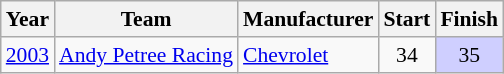<table class="wikitable" style="font-size: 90%;">
<tr>
<th>Year</th>
<th>Team</th>
<th>Manufacturer</th>
<th>Start</th>
<th>Finish</th>
</tr>
<tr>
<td><a href='#'>2003</a></td>
<td nowrap><a href='#'>Andy Petree Racing</a></td>
<td><a href='#'>Chevrolet</a></td>
<td align=center>34</td>
<td align=center style="background:#CFCFFF;">35</td>
</tr>
</table>
